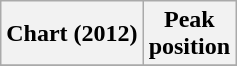<table class="wikitable plainrowheaders" style="text-align:center">
<tr>
<th scope="col">Chart (2012)</th>
<th scope="col">Peak<br>position</th>
</tr>
<tr>
</tr>
</table>
